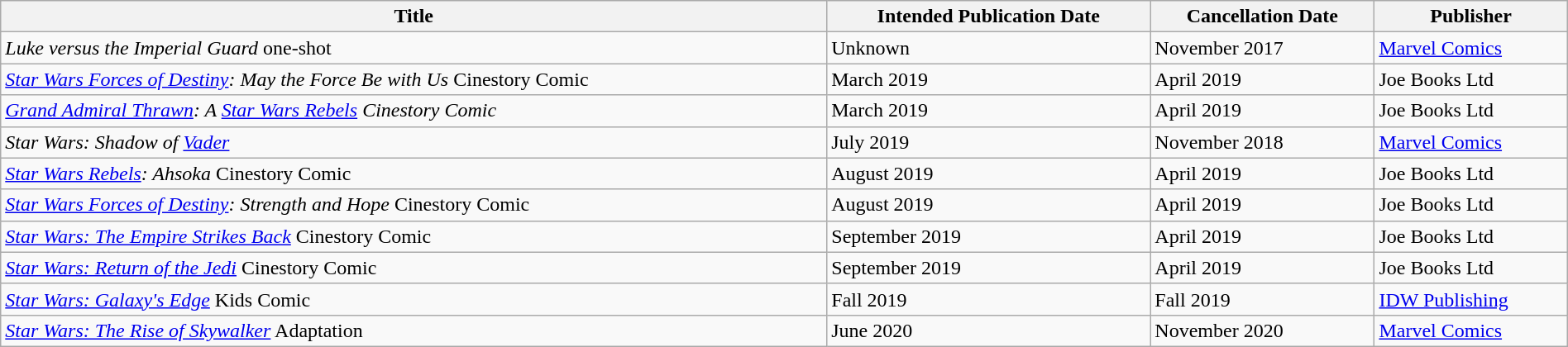<table class="wikitable" width="100%">
<tr>
<th>Title</th>
<th>Intended Publication Date</th>
<th>Cancellation Date</th>
<th>Publisher</th>
</tr>
<tr>
<td><em>Luke versus the Imperial Guard</em> one-shot</td>
<td>Unknown</td>
<td>November 2017</td>
<td><a href='#'>Marvel Comics</a></td>
</tr>
<tr>
<td><em><a href='#'>Star Wars Forces of Destiny</a>: May the Force Be with Us</em> Cinestory Comic</td>
<td>March 2019</td>
<td>April 2019</td>
<td>Joe Books Ltd</td>
</tr>
<tr>
<td><em><a href='#'>Grand Admiral Thrawn</a>: A <a href='#'>Star Wars Rebels</a> Cinestory Comic</em></td>
<td>March 2019</td>
<td>April 2019</td>
<td>Joe Books Ltd</td>
</tr>
<tr>
<td><em>Star Wars: Shadow of <a href='#'>Vader</a></em></td>
<td>July 2019</td>
<td>November 2018</td>
<td><a href='#'>Marvel Comics</a></td>
</tr>
<tr>
<td><em><a href='#'>Star Wars Rebels</a>: Ahsoka</em> Cinestory Comic</td>
<td>August 2019</td>
<td>April 2019</td>
<td>Joe Books Ltd</td>
</tr>
<tr>
<td><em><a href='#'>Star Wars Forces of Destiny</a>: Strength and Hope</em> Cinestory Comic</td>
<td>August 2019</td>
<td>April 2019</td>
<td>Joe Books Ltd</td>
</tr>
<tr>
<td><em><a href='#'>Star Wars: The Empire Strikes Back</a></em> Cinestory Comic</td>
<td>September 2019</td>
<td>April 2019</td>
<td>Joe Books Ltd</td>
</tr>
<tr>
<td><em><a href='#'>Star Wars: Return of the Jedi</a></em> Cinestory Comic</td>
<td>September 2019</td>
<td>April 2019</td>
<td>Joe Books Ltd</td>
</tr>
<tr>
<td><em><a href='#'>Star Wars: Galaxy's Edge</a></em> Kids Comic</td>
<td>Fall 2019</td>
<td>Fall 2019</td>
<td><a href='#'>IDW Publishing</a></td>
</tr>
<tr>
<td><em><a href='#'>Star Wars: The Rise of Skywalker</a></em> Adaptation</td>
<td>June 2020</td>
<td>November 2020</td>
<td><a href='#'>Marvel Comics</a></td>
</tr>
</table>
